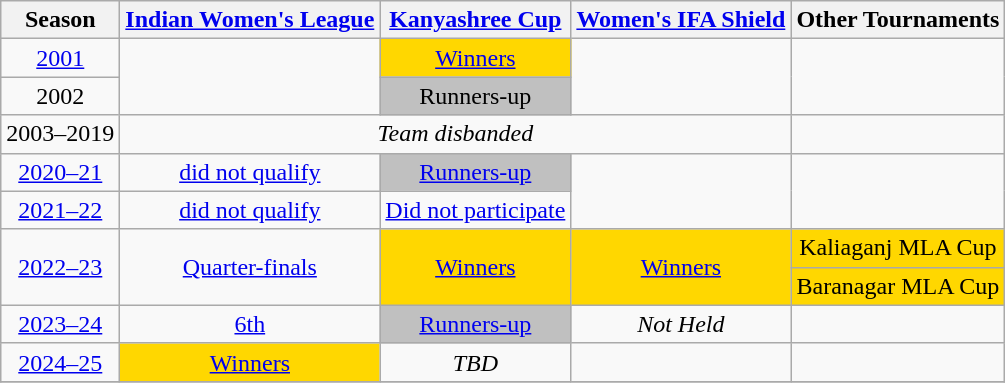<table class="wikitable" style="text-align:center">
<tr>
<th>Season</th>
<th><a href='#'>Indian Women's League</a></th>
<th><a href='#'>Kanyashree Cup</a></th>
<th><a href='#'>Women's IFA Shield</a></th>
<th>Other Tournaments</th>
</tr>
<tr>
<td><a href='#'>2001</a></td>
<td style="text-align:center;" rowspan=2></td>
<td style="text-align:center; background:gold;"><a href='#'>Winners</a></td>
<td rowspan=2></td>
<td rowspan=2></td>
</tr>
<tr>
<td>2002</td>
<td style="text-align:center; background:Silver;">Runners-up</td>
</tr>
<tr>
<td>2003–2019</td>
<td colspan="3"><em>Team disbanded</em></td>
</tr>
<tr>
<td><a href='#'>2020–21</a></td>
<td><a href='#'>did not qualify</a></td>
<td style="text-align:center; background:Silver;"><a href='#'>Runners-up</a></td>
<td rowspan=2></td>
<td rowspan=2></td>
</tr>
<tr>
<td><a href='#'>2021–22</a></td>
<td><a href='#'>did not qualify</a></td>
<td><a href='#'>Did not participate</a></td>
</tr>
<tr>
<td rowspan=2><a href='#'>2022–23</a></td>
<td rowspan=2><a href='#'>Quarter-finals</a></td>
<td rowspan=2; style="text-align:center; background:gold;"><a href='#'>Winners</a></td>
<td rowspan=2; style="text-align:center; background:gold;"><a href='#'>Winners</a></td>
<td style="text-align:center; background:gold;">Kaliaganj MLA Cup</td>
</tr>
<tr>
<td style="text-align:center; background:gold;">Baranagar MLA Cup</td>
</tr>
<tr>
<td rowspan=1><a href='#'>2023–24</a></td>
<td rowspan=1><a href='#'>6th</a></td>
<td rowspan=1; style="text-align:center; background:Silver;"><a href='#'>Runners-up</a></td>
<td rowspan=1><em>Not Held</em></td>
<td></td>
</tr>
<tr>
<td rowspan=1><a href='#'>2024–25</a></td>
<td rowspan=1; style="text-align:center; background:gold;"><a href='#'>Winners</a></td>
<td rowspan=1><em>TBD</em></td>
<td rowspan=1></td>
<td></td>
</tr>
<tr>
</tr>
</table>
